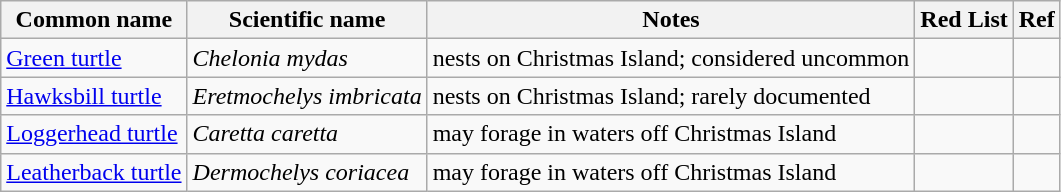<table class="wikitable">
<tr>
<th>Common name</th>
<th>Scientific name</th>
<th>Notes</th>
<th>Red List</th>
<th>Ref</th>
</tr>
<tr>
<td><a href='#'>Green turtle</a></td>
<td><em>Chelonia mydas</em></td>
<td>nests on Christmas Island; considered uncommon</td>
<td></td>
<td></td>
</tr>
<tr>
<td><a href='#'>Hawksbill turtle</a></td>
<td><em>Eretmochelys imbricata</em></td>
<td>nests on Christmas Island; rarely documented</td>
<td></td>
<td></td>
</tr>
<tr>
<td><a href='#'>Loggerhead turtle</a></td>
<td><em>Caretta caretta</em></td>
<td>may forage in waters off Christmas Island</td>
<td></td>
<td></td>
</tr>
<tr>
<td><a href='#'>Leatherback turtle</a></td>
<td><em>Dermochelys coriacea</em></td>
<td>may forage in waters off Christmas Island</td>
<td></td>
<td></td>
</tr>
</table>
